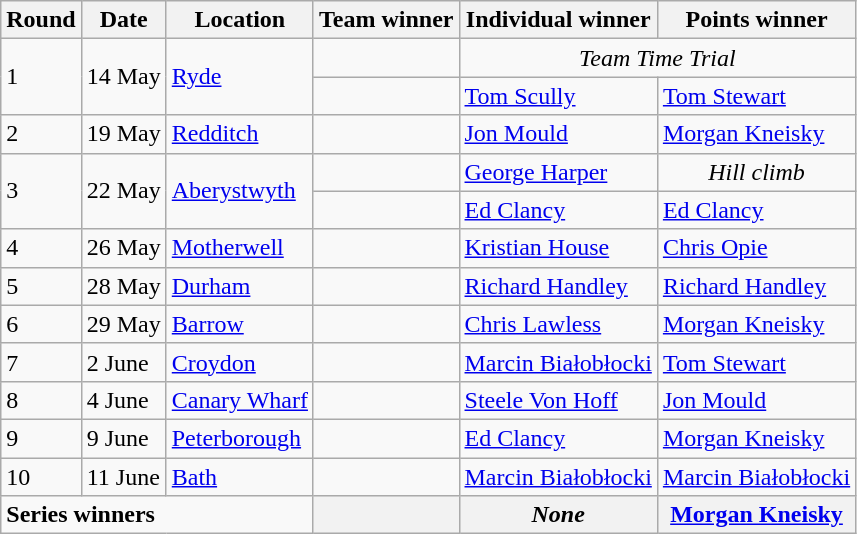<table class=wikitable>
<tr>
<th>Round</th>
<th>Date</th>
<th>Location</th>
<th>Team winner</th>
<th>Individual winner</th>
<th>Points winner</th>
</tr>
<tr>
<td rowspan=2>1</td>
<td rowspan=2>14 May</td>
<td rowspan=2><a href='#'>Ryde</a></td>
<td></td>
<td colspan=2 align=center><em>Team Time Trial</em></td>
</tr>
<tr>
<td></td>
<td><a href='#'>Tom Scully</a></td>
<td><a href='#'>Tom Stewart</a></td>
</tr>
<tr>
<td>2</td>
<td>19 May</td>
<td><a href='#'>Redditch</a></td>
<td></td>
<td><a href='#'>Jon Mould</a></td>
<td><a href='#'>Morgan Kneisky</a></td>
</tr>
<tr>
<td rowspan=2>3</td>
<td rowspan=2>22 May</td>
<td rowspan=2><a href='#'>Aberystwyth</a></td>
<td></td>
<td><a href='#'>George Harper</a></td>
<td align=center><em>Hill climb</em></td>
</tr>
<tr>
<td></td>
<td><a href='#'>Ed Clancy</a></td>
<td><a href='#'>Ed Clancy</a></td>
</tr>
<tr>
<td>4</td>
<td>26 May</td>
<td><a href='#'>Motherwell</a></td>
<td></td>
<td><a href='#'>Kristian House</a></td>
<td><a href='#'>Chris Opie</a></td>
</tr>
<tr>
<td>5</td>
<td>28 May</td>
<td><a href='#'>Durham</a></td>
<td></td>
<td><a href='#'>Richard Handley</a></td>
<td><a href='#'>Richard Handley</a></td>
</tr>
<tr>
<td>6</td>
<td>29 May</td>
<td><a href='#'>Barrow</a></td>
<td></td>
<td><a href='#'>Chris Lawless</a></td>
<td><a href='#'>Morgan Kneisky</a></td>
</tr>
<tr>
<td>7</td>
<td>2 June</td>
<td><a href='#'>Croydon</a></td>
<td></td>
<td><a href='#'>Marcin Białobłocki</a></td>
<td><a href='#'>Tom Stewart</a></td>
</tr>
<tr>
<td>8</td>
<td>4 June</td>
<td><a href='#'>Canary Wharf</a></td>
<td></td>
<td><a href='#'>Steele Von Hoff</a></td>
<td><a href='#'>Jon Mould</a></td>
</tr>
<tr>
<td>9</td>
<td>9 June</td>
<td><a href='#'>Peterborough</a></td>
<td></td>
<td><a href='#'>Ed Clancy</a></td>
<td><a href='#'>Morgan Kneisky</a></td>
</tr>
<tr>
<td>10</td>
<td>11 June</td>
<td><a href='#'>Bath</a></td>
<td></td>
<td><a href='#'>Marcin Białobłocki</a></td>
<td><a href='#'>Marcin Białobłocki</a></td>
</tr>
<tr>
<td colspan="3"><strong>Series winners</strong></td>
<th></th>
<th><em>None</em></th>
<th><a href='#'>Morgan Kneisky</a></th>
</tr>
</table>
